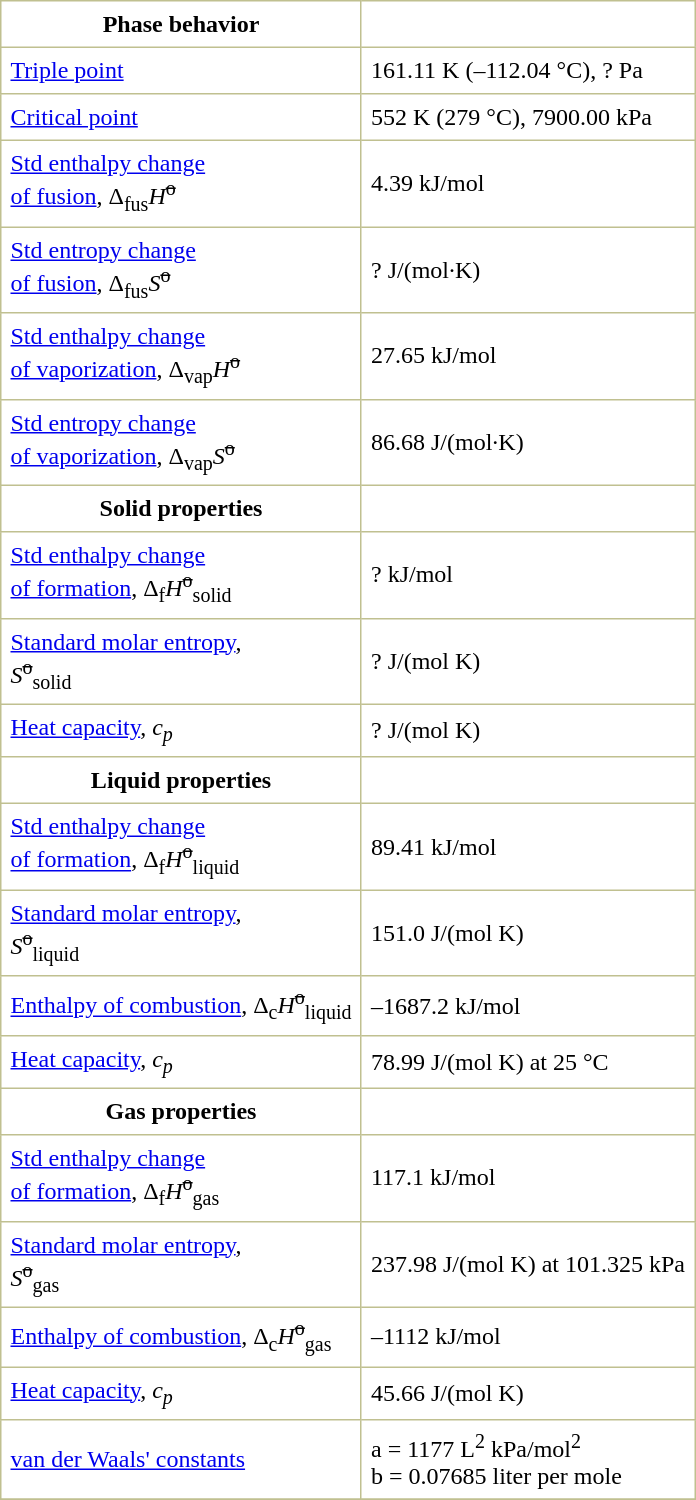<table border="1" cellspacing="0" cellpadding="6" style="margin: 0 0 0 0.5em; background: #FFFFFF; border-collapse: collapse; border-color: #C0C090;">
<tr>
<th>Phase behavior</th>
</tr>
<tr>
<td><a href='#'>Triple point</a></td>
<td>161.11 K (–112.04 °C), ? Pa</td>
</tr>
<tr>
<td><a href='#'>Critical point</a></td>
<td>552 K (279 °C), 7900.00 kPa</td>
</tr>
<tr>
<td><a href='#'>Std enthalpy change<br>of fusion</a>, Δ<sub>fus</sub><em>H</em><sup><s>o</s></sup></td>
<td>4.39 kJ/mol</td>
</tr>
<tr>
<td><a href='#'>Std entropy change<br>of fusion</a>, Δ<sub>fus</sub><em>S</em><sup><s>o</s></sup></td>
<td>? J/(mol·K)</td>
</tr>
<tr>
<td><a href='#'>Std enthalpy change<br>of vaporization</a>, Δ<sub>vap</sub><em>H</em><sup><s>o</s></sup></td>
<td>27.65 kJ/mol</td>
</tr>
<tr>
<td><a href='#'>Std entropy change<br>of vaporization</a>, Δ<sub>vap</sub><em>S</em><sup><s>o</s></sup></td>
<td>86.68 J/(mol·K)</td>
</tr>
<tr>
<th>Solid properties</th>
</tr>
<tr>
<td><a href='#'>Std enthalpy change<br>of formation</a>, Δ<sub>f</sub><em>H</em><sup><s>o</s></sup><sub>solid</sub></td>
<td>? kJ/mol</td>
</tr>
<tr>
<td><a href='#'>Standard molar entropy</a>,<br><em>S</em><sup><s>o</s></sup><sub>solid</sub></td>
<td>? J/(mol K)</td>
</tr>
<tr>
<td><a href='#'>Heat capacity</a>, <em>c<sub>p</sub></em></td>
<td>? J/(mol K)</td>
</tr>
<tr>
<th>Liquid properties</th>
</tr>
<tr>
<td><a href='#'>Std enthalpy change<br>of formation</a>, Δ<sub>f</sub><em>H</em><sup><s>o</s></sup><sub>liquid</sub></td>
<td>89.41 kJ/mol</td>
</tr>
<tr>
<td><a href='#'>Standard molar entropy</a>,<br><em>S</em><sup><s>o</s></sup><sub>liquid</sub></td>
<td>151.0 J/(mol K)</td>
</tr>
<tr>
<td><a href='#'>Enthalpy of combustion</a>, Δ<sub>c</sub><em>H</em><sup><s>o</s></sup><sub>liquid</sub></td>
<td>–1687.2 kJ/mol</td>
</tr>
<tr>
<td><a href='#'>Heat capacity</a>, <em>c<sub>p</sub></em></td>
<td>78.99 J/(mol K) at 25 °C</td>
</tr>
<tr>
<th>Gas properties</th>
</tr>
<tr>
<td><a href='#'>Std enthalpy change<br>of formation</a>, Δ<sub>f</sub><em>H</em><sup><s>o</s></sup><sub>gas</sub></td>
<td>117.1 kJ/mol</td>
</tr>
<tr>
<td><a href='#'>Standard molar entropy</a>,<br><em>S</em><sup><s>o</s></sup><sub>gas</sub></td>
<td>237.98 J/(mol K) at 101.325 kPa</td>
</tr>
<tr>
<td><a href='#'>Enthalpy of combustion</a>, Δ<sub>c</sub><em>H</em><sup><s>o</s></sup><sub>gas</sub></td>
<td>–1112 kJ/mol</td>
</tr>
<tr>
<td><a href='#'>Heat capacity</a>, <em>c<sub>p</sub></em></td>
<td>45.66	 J/(mol K)</td>
</tr>
<tr>
<td><a href='#'>van der Waals' constants</a></td>
<td>a = 1177 L<sup>2</sup> kPa/mol<sup>2</sup><br> b = 0.07685 liter per mole</td>
</tr>
<tr>
</tr>
</table>
